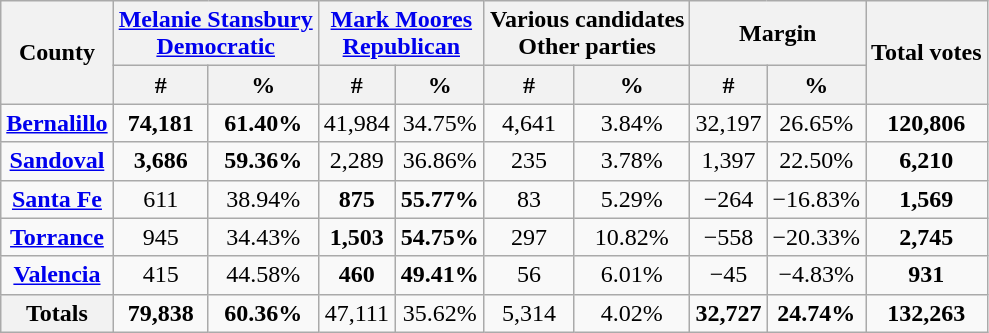<table class="wikitable sortable">
<tr>
<th rowspan="2">County</th>
<th colspan="2"><a href='#'>Melanie Stansbury</a><br><a href='#'>Democratic</a></th>
<th colspan="2"><a href='#'>Mark Moores</a><br><a href='#'>Republican</a></th>
<th colspan="2">Various candidates<br>Other parties</th>
<th colspan="2">Margin</th>
<th rowspan="2">Total votes</th>
</tr>
<tr>
<th data-sort-type="number" style="text-align:center;">#</th>
<th data-sort-type="number" style="text-align:center;">%</th>
<th data-sort-type="number" style="text-align:center;">#</th>
<th data-sort-type="number" style="text-align:center;">%</th>
<th data-sort-type="number" style="text-align:center;">#</th>
<th data-sort-type="number" style="text-align:center;">%</th>
<th data-sort-type="number" style="text-align:center;">#</th>
<th data-sort-type="number" style="text-align:center;">%</th>
</tr>
<tr style="text-align:center;">
<td><strong><a href='#'>Bernalillo</a></strong></td>
<td><strong>74,181</strong></td>
<td><strong>61.40%</strong></td>
<td>41,984</td>
<td>34.75%</td>
<td>4,641</td>
<td>3.84%</td>
<td>32,197</td>
<td>26.65%</td>
<td><strong>120,806</strong></td>
</tr>
<tr style="text-align:center;">
<td><strong><a href='#'>Sandoval</a></strong></td>
<td><strong>3,686</strong></td>
<td><strong>59.36%</strong></td>
<td>2,289</td>
<td>36.86%</td>
<td>235</td>
<td>3.78%</td>
<td>1,397</td>
<td>22.50%</td>
<td><strong>6,210</strong></td>
</tr>
<tr style="text-align:center;">
<td><strong><a href='#'>Santa Fe</a></strong></td>
<td>611</td>
<td>38.94%</td>
<td><strong>875</strong></td>
<td><strong>55.77%</strong></td>
<td>83</td>
<td>5.29%</td>
<td>−264</td>
<td>−16.83%</td>
<td><strong>1,569</strong></td>
</tr>
<tr style="text-align:center;">
<td><strong><a href='#'>Torrance</a></strong></td>
<td>945</td>
<td>34.43%</td>
<td><strong>1,503</strong></td>
<td><strong>54.75%</strong></td>
<td>297</td>
<td>10.82%</td>
<td>−558</td>
<td>−20.33%</td>
<td><strong>2,745</strong></td>
</tr>
<tr style="text-align:center;">
<td><strong><a href='#'>Valencia</a></strong></td>
<td>415</td>
<td>44.58%</td>
<td><strong>460</strong></td>
<td><strong>49.41%</strong></td>
<td>56</td>
<td>6.01%</td>
<td>−45</td>
<td>−4.83%</td>
<td><strong>931</strong></td>
</tr>
<tr style="text-align:center;">
<th>Totals</th>
<td><strong>79,838</strong></td>
<td><strong>60.36%</strong></td>
<td>47,111</td>
<td>35.62%</td>
<td>5,314</td>
<td>4.02%</td>
<td><strong>32,727</strong></td>
<td><strong>24.74%</strong></td>
<td><strong>132,263</strong></td>
</tr>
</table>
